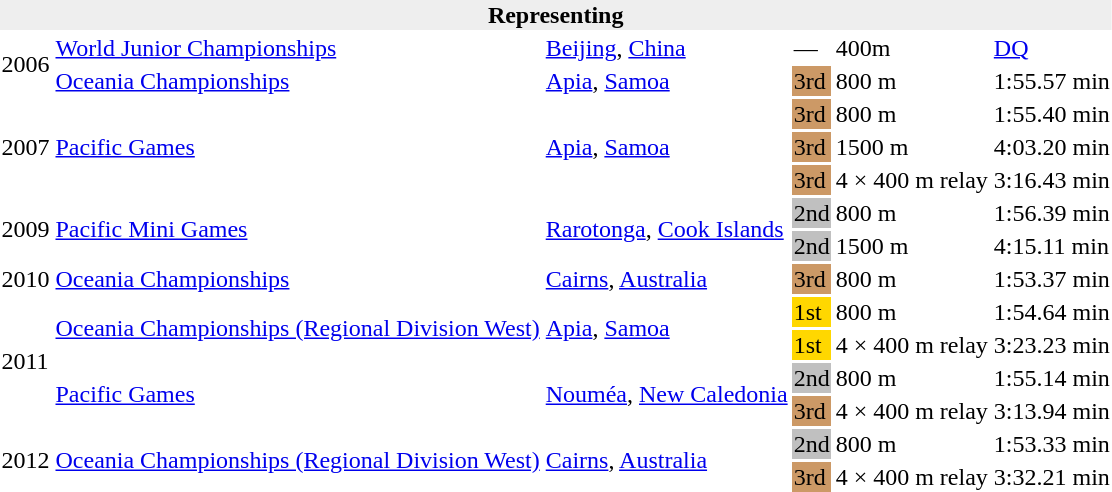<table>
<tr>
<th bgcolor="#eeeeee" colspan="6">Representing </th>
</tr>
<tr>
<td rowspan=2>2006</td>
<td><a href='#'>World Junior Championships</a></td>
<td><a href='#'>Beijing</a>, <a href='#'>China</a></td>
<td>—</td>
<td>400m</td>
<td><a href='#'>DQ</a></td>
</tr>
<tr>
<td><a href='#'>Oceania Championships</a></td>
<td><a href='#'>Apia</a>, <a href='#'>Samoa</a></td>
<td bgcolor=cc9966>3rd</td>
<td>800 m</td>
<td>1:55.57 min</td>
</tr>
<tr>
<td rowspan=3>2007</td>
<td rowspan=3><a href='#'>Pacific Games</a></td>
<td rowspan=3><a href='#'>Apia</a>, <a href='#'>Samoa</a></td>
<td bgcolor=cc9966>3rd</td>
<td>800 m</td>
<td>1:55.40 min</td>
</tr>
<tr>
<td bgcolor=cc9966>3rd</td>
<td>1500 m</td>
<td>4:03.20 min</td>
</tr>
<tr>
<td bgcolor=cc9966>3rd</td>
<td>4 × 400 m relay</td>
<td>3:16.43 min</td>
</tr>
<tr>
<td rowspan=2>2009</td>
<td rowspan=2><a href='#'>Pacific Mini Games</a></td>
<td rowspan=2><a href='#'>Rarotonga</a>, <a href='#'>Cook Islands</a></td>
<td bgcolor=silver>2nd</td>
<td>800 m</td>
<td>1:56.39 min</td>
</tr>
<tr>
<td bgcolor=silver>2nd</td>
<td>1500 m</td>
<td>4:15.11 min</td>
</tr>
<tr>
<td>2010</td>
<td><a href='#'>Oceania Championships</a></td>
<td><a href='#'>Cairns</a>, <a href='#'>Australia</a></td>
<td bgcolor=cc9966>3rd</td>
<td>800 m</td>
<td>1:53.37 min</td>
</tr>
<tr>
<td rowspan=4>2011</td>
<td rowspan=2><a href='#'>Oceania Championships (Regional Division West)</a></td>
<td rowspan=2><a href='#'>Apia</a>, <a href='#'>Samoa</a></td>
<td bgcolor=gold>1st</td>
<td>800 m</td>
<td>1:54.64 min</td>
</tr>
<tr>
<td bgcolor=gold>1st</td>
<td>4 × 400 m relay</td>
<td>3:23.23 min</td>
</tr>
<tr>
<td rowspan=2><a href='#'>Pacific Games</a></td>
<td rowspan=2><a href='#'>Nouméa</a>, <a href='#'>New Caledonia</a></td>
<td bgcolor=silver>2nd</td>
<td>800 m</td>
<td>1:55.14 min</td>
</tr>
<tr>
<td bgcolor=cc9966>3rd</td>
<td>4 × 400 m relay</td>
<td>3:13.94 min</td>
</tr>
<tr>
<td rowspan=2>2012</td>
<td rowspan=2><a href='#'>Oceania Championships (Regional Division West)</a></td>
<td rowspan=2><a href='#'>Cairns</a>, <a href='#'>Australia</a></td>
<td bgcolor=silver>2nd</td>
<td>800 m</td>
<td>1:53.33 min</td>
</tr>
<tr>
<td bgcolor=cc9966>3rd</td>
<td>4 × 400 m relay</td>
<td>3:32.21 min</td>
</tr>
</table>
